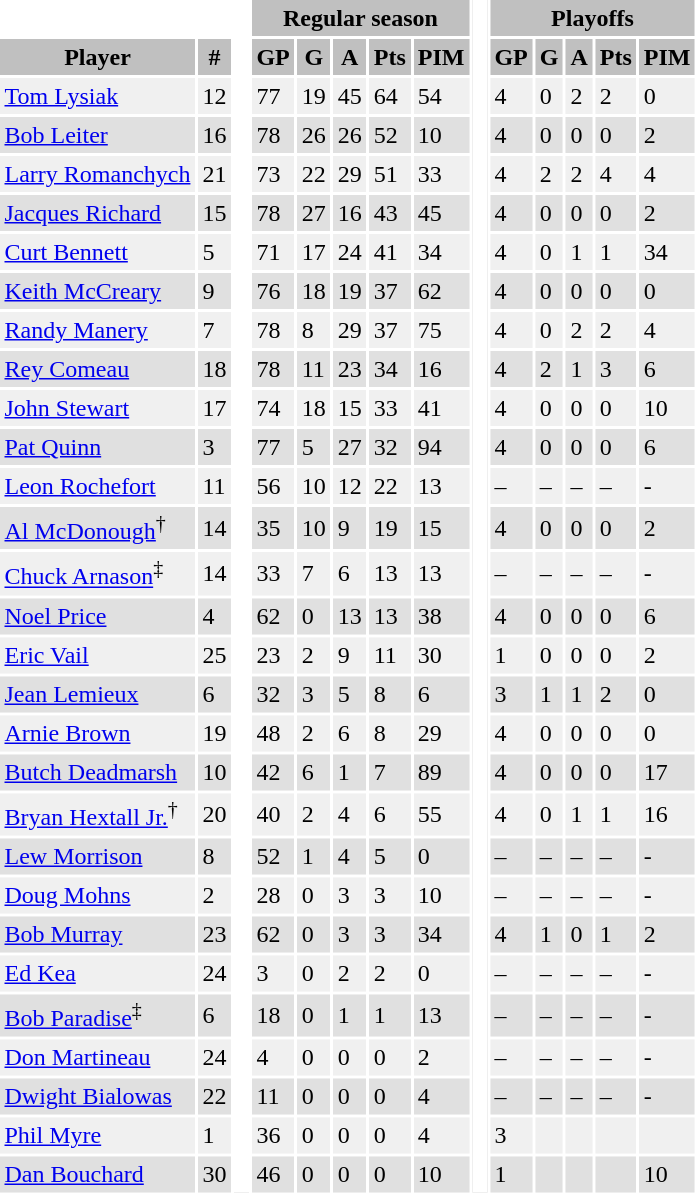<table BORDER="0" CELLPADDING="3" CELLSPACING="2" ID="Table1">
<tr ALIGN="center" bgcolor="#c0c0c0">
<th ALIGN="center" colspan="2" bgcolor="#ffffff"> </th>
<th ALIGN="center" rowspan="99" bgcolor="#ffffff"> </th>
<th ALIGN="center" colspan="5">Regular season</th>
<th ALIGN="center" rowspan="99" bgcolor="#ffffff"> </th>
<th ALIGN="center" colspan="5">Playoffs</th>
</tr>
<tr ALIGN="center" bgcolor="#c0c0c0">
<th ALIGN="center">Player</th>
<th ALIGN="center">#</th>
<th ALIGN="center">GP</th>
<th ALIGN="center">G</th>
<th ALIGN="center">A</th>
<th ALIGN="center">Pts</th>
<th ALIGN="center">PIM</th>
<th ALIGN="center">GP</th>
<th ALIGN="center">G</th>
<th ALIGN="center">A</th>
<th ALIGN="center">Pts</th>
<th ALIGN="center">PIM</th>
</tr>
<tr bgcolor="#f0f0f0">
<td><a href='#'>Tom Lysiak</a></td>
<td>12</td>
<td>77</td>
<td>19</td>
<td>45</td>
<td>64</td>
<td>54</td>
<td>4</td>
<td>0</td>
<td>2</td>
<td>2</td>
<td>0</td>
</tr>
<tr bgcolor="#e0e0e0">
<td><a href='#'>Bob Leiter</a></td>
<td>16</td>
<td>78</td>
<td>26</td>
<td>26</td>
<td>52</td>
<td>10</td>
<td>4</td>
<td>0</td>
<td>0</td>
<td>0</td>
<td>2</td>
</tr>
<tr bgcolor="#f0f0f0">
<td><a href='#'>Larry Romanchych</a></td>
<td>21</td>
<td>73</td>
<td>22</td>
<td>29</td>
<td>51</td>
<td>33</td>
<td>4</td>
<td>2</td>
<td>2</td>
<td>4</td>
<td>4</td>
</tr>
<tr bgcolor="#e0e0e0">
<td><a href='#'>Jacques Richard</a></td>
<td>15</td>
<td>78</td>
<td>27</td>
<td>16</td>
<td>43</td>
<td>45</td>
<td>4</td>
<td>0</td>
<td>0</td>
<td>0</td>
<td>2</td>
</tr>
<tr bgcolor="#f0f0f0">
<td><a href='#'>Curt Bennett</a></td>
<td>5</td>
<td>71</td>
<td>17</td>
<td>24</td>
<td>41</td>
<td>34</td>
<td>4</td>
<td>0</td>
<td>1</td>
<td>1</td>
<td>34</td>
</tr>
<tr bgcolor="#e0e0e0">
<td><a href='#'>Keith McCreary</a></td>
<td>9</td>
<td>76</td>
<td>18</td>
<td>19</td>
<td>37</td>
<td>62</td>
<td>4</td>
<td>0</td>
<td>0</td>
<td>0</td>
<td>0</td>
</tr>
<tr bgcolor="#f0f0f0">
<td><a href='#'>Randy Manery</a></td>
<td>7</td>
<td>78</td>
<td>8</td>
<td>29</td>
<td>37</td>
<td>75</td>
<td>4</td>
<td>0</td>
<td>2</td>
<td>2</td>
<td>4</td>
</tr>
<tr bgcolor="#e0e0e0">
<td><a href='#'>Rey Comeau</a></td>
<td>18</td>
<td>78</td>
<td>11</td>
<td>23</td>
<td>34</td>
<td>16</td>
<td>4</td>
<td>2</td>
<td>1</td>
<td>3</td>
<td>6</td>
</tr>
<tr bgcolor="#f0f0f0">
<td><a href='#'>John Stewart</a></td>
<td>17</td>
<td>74</td>
<td>18</td>
<td>15</td>
<td>33</td>
<td>41</td>
<td>4</td>
<td>0</td>
<td>0</td>
<td>0</td>
<td>10</td>
</tr>
<tr bgcolor="#e0e0e0">
<td><a href='#'>Pat Quinn</a></td>
<td>3</td>
<td>77</td>
<td>5</td>
<td>27</td>
<td>32</td>
<td>94</td>
<td>4</td>
<td>0</td>
<td>0</td>
<td>0</td>
<td>6</td>
</tr>
<tr bgcolor="#f0f0f0">
<td><a href='#'>Leon Rochefort</a></td>
<td>11</td>
<td>56</td>
<td>10</td>
<td>12</td>
<td>22</td>
<td>13</td>
<td>–</td>
<td>–</td>
<td>–</td>
<td>–</td>
<td>-</td>
</tr>
<tr bgcolor="#e0e0e0">
<td><a href='#'>Al McDonough</a><sup>†</sup></td>
<td>14</td>
<td>35</td>
<td>10</td>
<td>9</td>
<td>19</td>
<td>15</td>
<td>4</td>
<td>0</td>
<td>0</td>
<td>0</td>
<td>2</td>
</tr>
<tr bgcolor="#f0f0f0">
<td><a href='#'>Chuck Arnason</a><sup>‡</sup></td>
<td>14</td>
<td>33</td>
<td>7</td>
<td>6</td>
<td>13</td>
<td>13</td>
<td>–</td>
<td>–</td>
<td>–</td>
<td>–</td>
<td>-</td>
</tr>
<tr bgcolor="#e0e0e0">
<td><a href='#'>Noel Price</a></td>
<td>4</td>
<td>62</td>
<td>0</td>
<td>13</td>
<td>13</td>
<td>38</td>
<td>4</td>
<td>0</td>
<td>0</td>
<td>0</td>
<td>6</td>
</tr>
<tr bgcolor="#f0f0f0">
<td><a href='#'>Eric Vail</a></td>
<td>25</td>
<td>23</td>
<td>2</td>
<td>9</td>
<td>11</td>
<td>30</td>
<td>1</td>
<td>0</td>
<td>0</td>
<td>0</td>
<td>2</td>
</tr>
<tr bgcolor="#e0e0e0">
<td><a href='#'>Jean Lemieux</a></td>
<td>6</td>
<td>32</td>
<td>3</td>
<td>5</td>
<td>8</td>
<td>6</td>
<td>3</td>
<td>1</td>
<td>1</td>
<td>2</td>
<td>0</td>
</tr>
<tr bgcolor="#f0f0f0">
<td><a href='#'>Arnie Brown</a></td>
<td>19</td>
<td>48</td>
<td>2</td>
<td>6</td>
<td>8</td>
<td>29</td>
<td>4</td>
<td>0</td>
<td>0</td>
<td>0</td>
<td>0</td>
</tr>
<tr bgcolor="#e0e0e0">
<td><a href='#'>Butch Deadmarsh</a></td>
<td>10</td>
<td>42</td>
<td>6</td>
<td>1</td>
<td>7</td>
<td>89</td>
<td>4</td>
<td>0</td>
<td>0</td>
<td>0</td>
<td>17</td>
</tr>
<tr bgcolor="#f0f0f0">
<td><a href='#'>Bryan Hextall Jr.</a><sup>†</sup></td>
<td>20</td>
<td>40</td>
<td>2</td>
<td>4</td>
<td>6</td>
<td>55</td>
<td>4</td>
<td>0</td>
<td>1</td>
<td>1</td>
<td>16</td>
</tr>
<tr bgcolor="#e0e0e0">
<td><a href='#'>Lew Morrison</a></td>
<td>8</td>
<td>52</td>
<td>1</td>
<td>4</td>
<td>5</td>
<td>0</td>
<td>–</td>
<td>–</td>
<td>–</td>
<td>–</td>
<td>-</td>
</tr>
<tr bgcolor="#f0f0f0">
<td><a href='#'>Doug Mohns</a></td>
<td>2</td>
<td>28</td>
<td>0</td>
<td>3</td>
<td>3</td>
<td>10</td>
<td>–</td>
<td>–</td>
<td>–</td>
<td>–</td>
<td>-</td>
</tr>
<tr bgcolor="#e0e0e0">
<td><a href='#'>Bob Murray</a></td>
<td>23</td>
<td>62</td>
<td>0</td>
<td>3</td>
<td>3</td>
<td>34</td>
<td>4</td>
<td>1</td>
<td>0</td>
<td>1</td>
<td>2</td>
</tr>
<tr bgcolor="#f0f0f0">
<td><a href='#'>Ed Kea</a></td>
<td>24</td>
<td>3</td>
<td>0</td>
<td>2</td>
<td>2</td>
<td>0</td>
<td>–</td>
<td>–</td>
<td>–</td>
<td>–</td>
<td>-</td>
</tr>
<tr bgcolor="#e0e0e0">
<td><a href='#'>Bob Paradise</a><sup>‡</sup></td>
<td>6</td>
<td>18</td>
<td>0</td>
<td>1</td>
<td>1</td>
<td>13</td>
<td>–</td>
<td>–</td>
<td>–</td>
<td>–</td>
<td>-</td>
</tr>
<tr bgcolor="#f0f0f0">
<td><a href='#'>Don Martineau</a></td>
<td>24</td>
<td>4</td>
<td>0</td>
<td>0</td>
<td>0</td>
<td>2</td>
<td>–</td>
<td>–</td>
<td>–</td>
<td>–</td>
<td>-</td>
</tr>
<tr bgcolor="#e0e0e0">
<td><a href='#'>Dwight Bialowas</a></td>
<td>22</td>
<td>11</td>
<td>0</td>
<td>0</td>
<td>0</td>
<td>4</td>
<td>–</td>
<td>–</td>
<td>–</td>
<td>–</td>
<td>-</td>
</tr>
<tr bgcolor="#f0f0f0">
<td><a href='#'>Phil Myre</a></td>
<td>1</td>
<td>36</td>
<td>0</td>
<td>0</td>
<td>0</td>
<td>4</td>
<td>3</td>
<td></td>
<td></td>
<td></td>
<td></td>
</tr>
<tr bgcolor="#e0e0e0">
<td><a href='#'>Dan Bouchard</a></td>
<td>30</td>
<td>46</td>
<td>0</td>
<td>0</td>
<td>0</td>
<td>10</td>
<td>1</td>
<td></td>
<td></td>
<td></td>
<td>10</td>
</tr>
</table>
